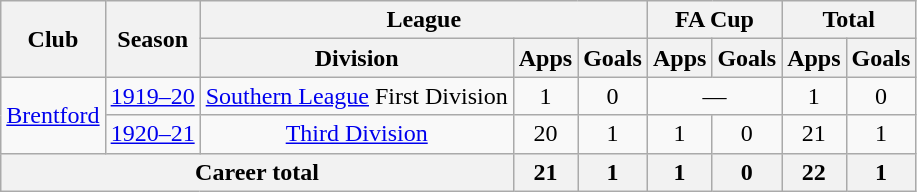<table class="wikitable" style="text-align: center;">
<tr>
<th rowspan="2">Club</th>
<th rowspan="2">Season</th>
<th colspan="3">League</th>
<th colspan="2">FA Cup</th>
<th colspan="2">Total</th>
</tr>
<tr>
<th>Division</th>
<th>Apps</th>
<th>Goals</th>
<th>Apps</th>
<th>Goals</th>
<th>Apps</th>
<th>Goals</th>
</tr>
<tr>
<td rowspan="2"><a href='#'>Brentford</a></td>
<td><a href='#'>1919–20</a></td>
<td><a href='#'>Southern League</a> First Division</td>
<td>1</td>
<td>0</td>
<td colspan="2">—</td>
<td>1</td>
<td>0</td>
</tr>
<tr>
<td><a href='#'>1920–21</a></td>
<td><a href='#'>Third Division</a></td>
<td>20</td>
<td>1</td>
<td>1</td>
<td>0</td>
<td>21</td>
<td>1</td>
</tr>
<tr>
<th colspan="3">Career total</th>
<th>21</th>
<th>1</th>
<th>1</th>
<th>0</th>
<th>22</th>
<th>1</th>
</tr>
</table>
